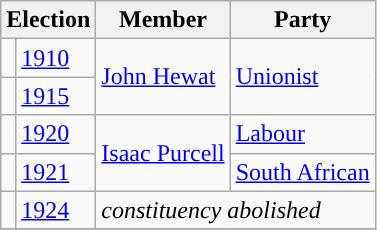<table class="wikitable">
<tr>
<th colspan="2">Election</th>
<th>Member</th>
<th>Party</th>
</tr>
<tr>
<td style="background-color: "></td>
<td><a href='#'>1910</a></td>
<td rowspan="2"><a href='#'>John Hewat</a></td>
<td rowspan="2"><a href='#'>Unionist</a></td>
</tr>
<tr>
<td style="background-color: "></td>
<td><a href='#'>1915</a></td>
</tr>
<tr>
<td style="background-color: "></td>
<td><a href='#'>1920</a></td>
<td rowspan="2"><a href='#'>Isaac Purcell</a></td>
<td><a href='#'>Labour</a></td>
</tr>
<tr>
<td style="background-color: "></td>
<td><a href='#'>1921</a></td>
<td><a href='#'>South African</a></td>
</tr>
<tr>
<td style="background-color: "></td>
<td><a href='#'>1924</a></td>
<td colspan="2"><em>constituency abolished</em></td>
</tr>
<tr>
</tr>
</table>
